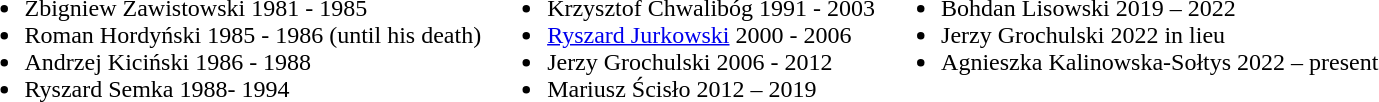<table>
<tr style="vertical-align:top;">
<td><br><ul><li>Zbigniew Zawistowski 1981 - 1985</li><li>Roman Hordyński 1985 - 1986 (until his death)</li><li>Andrzej Kiciński 1986 - 1988</li><li>Ryszard Semka 1988- 1994</li></ul></td>
<td><br><ul><li>Krzysztof Chwalibóg 1991 - 2003</li><li><a href='#'>Ryszard Jurkowski</a> 2000 - 2006</li><li>Jerzy Grochulski 2006 - 2012</li><li>Mariusz Ścisło 2012 – 2019</li></ul></td>
<td><br><ul><li>Bohdan Lisowski 2019 – 2022</li><li>Jerzy Grochulski 2022 in lieu</li><li>Agnieszka Kalinowska-Sołtys 2022 – present</li></ul></td>
</tr>
</table>
